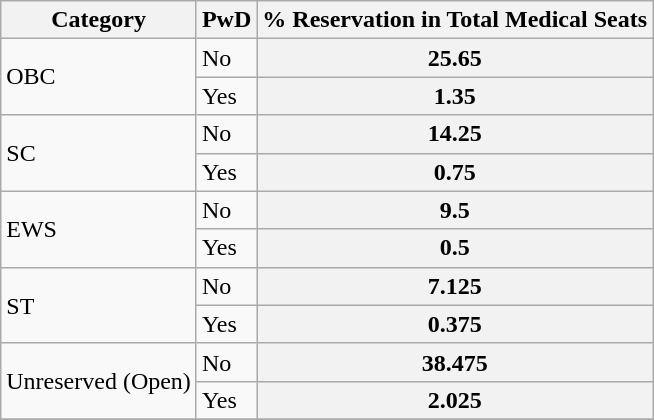<table class="wikitable">
<tr>
<th>Category</th>
<th>PwD</th>
<th><strong>%</strong> Reservation in Total Medical Seats</th>
</tr>
<tr>
<td rowspan="2">OBC</td>
<td>No</td>
<th>25.65</th>
</tr>
<tr>
<td>Yes</td>
<th>1.35</th>
</tr>
<tr>
<td rowspan="2">SC</td>
<td>No</td>
<th>14.25</th>
</tr>
<tr>
<td>Yes</td>
<th>0.75</th>
</tr>
<tr>
<td rowspan="2">EWS</td>
<td>No</td>
<th>9.5</th>
</tr>
<tr>
<td>Yes</td>
<th>0.5</th>
</tr>
<tr>
<td rowspan="2">ST</td>
<td>No</td>
<th>7.125</th>
</tr>
<tr>
<td>Yes</td>
<th>0.375</th>
</tr>
<tr>
<td rowspan="2">Unreserved (Open)</td>
<td>No</td>
<th>38.475</th>
</tr>
<tr>
<td>Yes</td>
<th>2.025</th>
</tr>
<tr>
</tr>
</table>
